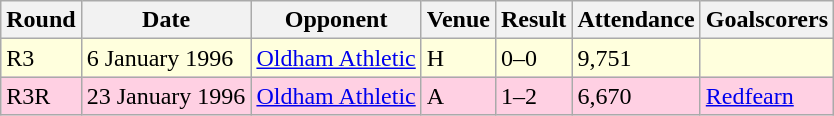<table class="wikitable">
<tr>
<th>Round</th>
<th>Date</th>
<th>Opponent</th>
<th>Venue</th>
<th>Result</th>
<th>Attendance</th>
<th>Goalscorers</th>
</tr>
<tr style="background-color: #ffffdd;">
<td>R3</td>
<td>6 January 1996</td>
<td><a href='#'>Oldham Athletic</a></td>
<td>H</td>
<td>0–0</td>
<td>9,751</td>
<td></td>
</tr>
<tr style="background-color: #ffd0e3;">
<td>R3R</td>
<td>23 January 1996</td>
<td><a href='#'>Oldham Athletic</a></td>
<td>A</td>
<td>1–2</td>
<td>6,670</td>
<td><a href='#'>Redfearn</a></td>
</tr>
</table>
